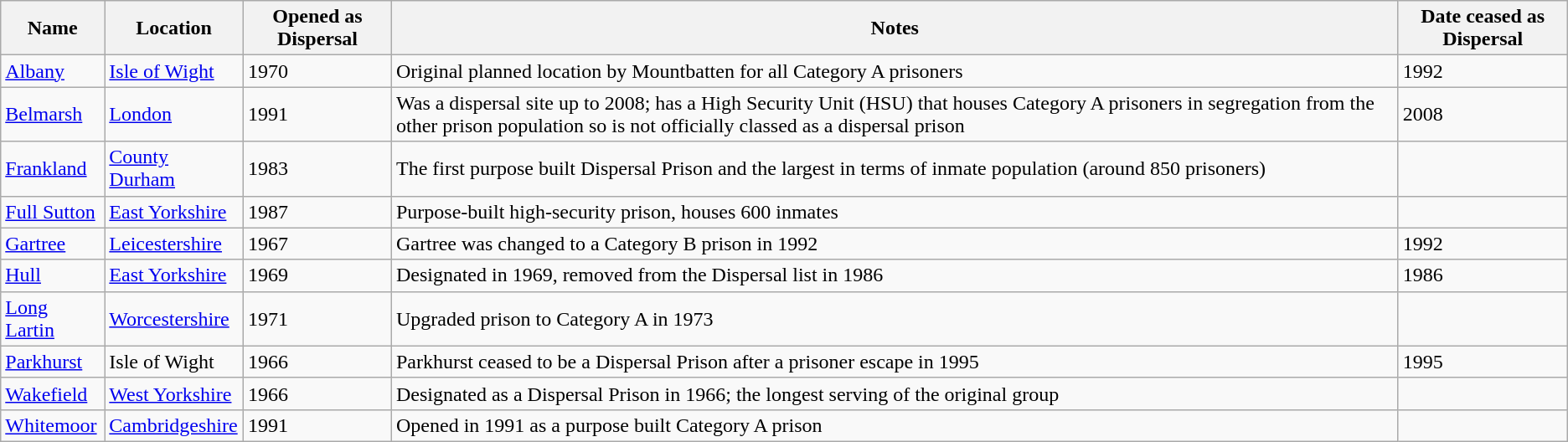<table class="wikitable">
<tr>
<th>Name</th>
<th>Location</th>
<th>Opened as Dispersal</th>
<th>Notes</th>
<th>Date ceased as Dispersal</th>
</tr>
<tr>
<td><a href='#'>Albany</a></td>
<td><a href='#'>Isle of Wight</a></td>
<td>1970</td>
<td>Original planned location by Mountbatten for all Category A prisoners</td>
<td>1992</td>
</tr>
<tr>
<td><a href='#'>Belmarsh</a></td>
<td><a href='#'>London</a></td>
<td>1991</td>
<td>Was a dispersal site up to 2008; has a High Security Unit (HSU) that houses Category A prisoners in segregation from the other prison population so is not officially classed as a dispersal prison</td>
<td>2008</td>
</tr>
<tr>
<td><a href='#'>Frankland</a></td>
<td><a href='#'>County Durham</a></td>
<td>1983</td>
<td>The first purpose built Dispersal Prison and the largest in terms of inmate population (around 850 prisoners)</td>
<td></td>
</tr>
<tr>
<td><a href='#'>Full Sutton</a></td>
<td><a href='#'>East Yorkshire</a></td>
<td>1987</td>
<td>Purpose-built high-security prison, houses 600 inmates</td>
<td></td>
</tr>
<tr>
<td><a href='#'>Gartree</a></td>
<td><a href='#'>Leicestershire</a></td>
<td>1967</td>
<td>Gartree was changed to a Category B prison in 1992</td>
<td>1992</td>
</tr>
<tr>
<td><a href='#'>Hull</a></td>
<td><a href='#'>East Yorkshire</a></td>
<td>1969</td>
<td>Designated in 1969, removed from the Dispersal list in 1986</td>
<td>1986</td>
</tr>
<tr>
<td><a href='#'>Long Lartin</a></td>
<td><a href='#'>Worcestershire</a></td>
<td>1971</td>
<td>Upgraded prison to Category A in 1973</td>
<td></td>
</tr>
<tr>
<td><a href='#'>Parkhurst</a></td>
<td>Isle of Wight</td>
<td>1966</td>
<td>Parkhurst ceased to be a Dispersal Prison after a prisoner escape in 1995</td>
<td>1995</td>
</tr>
<tr>
<td><a href='#'>Wakefield</a></td>
<td><a href='#'>West Yorkshire</a></td>
<td>1966</td>
<td>Designated as a Dispersal Prison in 1966; the longest serving of the original group</td>
<td></td>
</tr>
<tr>
<td><a href='#'>Whitemoor</a></td>
<td><a href='#'>Cambridgeshire</a></td>
<td>1991</td>
<td>Opened in 1991 as a purpose built Category A prison</td>
<td></td>
</tr>
</table>
